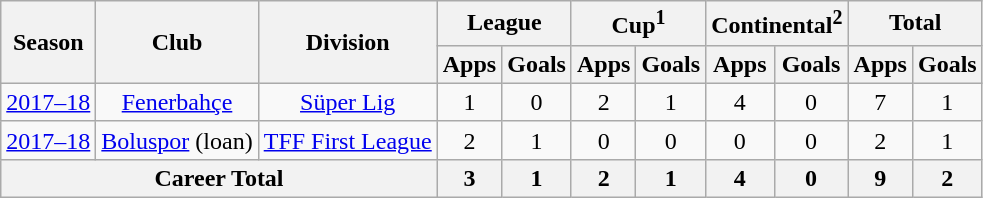<table class="wikitable" style="text-align: center;">
<tr>
<th rowspan="2">Season</th>
<th rowspan="2">Club</th>
<th rowspan="2">Division</th>
<th colspan="2">League</th>
<th colspan="2">Cup<sup>1</sup></th>
<th colspan="2">Continental<sup>2</sup></th>
<th colspan="2">Total</th>
</tr>
<tr>
<th>Apps</th>
<th>Goals</th>
<th>Apps</th>
<th>Goals</th>
<th>Apps</th>
<th>Goals</th>
<th>Apps</th>
<th>Goals</th>
</tr>
<tr>
<td><a href='#'>2017–18</a></td>
<td rowspan="1" valign="center"><a href='#'>Fenerbahçe</a></td>
<td rowspan="1" valign="center"><a href='#'>Süper Lig</a></td>
<td>1</td>
<td>0</td>
<td>2</td>
<td>1</td>
<td>4</td>
<td>0</td>
<td>7</td>
<td>1</td>
</tr>
<tr>
<td><a href='#'>2017–18</a></td>
<td rowspan="1"><a href='#'>Boluspor</a> (loan)</td>
<td rowspan="1"><a href='#'>TFF First League</a></td>
<td>2</td>
<td>1</td>
<td>0</td>
<td>0</td>
<td>0</td>
<td>0</td>
<td>2</td>
<td>1</td>
</tr>
<tr>
<th colspan="3">Career Total</th>
<th>3</th>
<th>1</th>
<th>2</th>
<th>1</th>
<th>4</th>
<th>0</th>
<th>9</th>
<th>2</th>
</tr>
</table>
